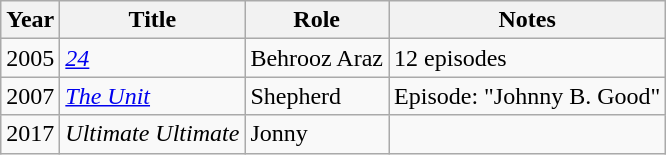<table class="wikitable sortable">
<tr>
<th>Year</th>
<th>Title</th>
<th>Role</th>
<th>Notes</th>
</tr>
<tr>
<td>2005</td>
<td><a href='#'><em>24</em></a></td>
<td>Behrooz Araz</td>
<td>12 episodes</td>
</tr>
<tr>
<td>2007</td>
<td><em><a href='#'>The Unit</a></em></td>
<td>Shepherd</td>
<td>Episode: "Johnny B. Good"</td>
</tr>
<tr>
<td>2017</td>
<td><em>Ultimate Ultimate</em></td>
<td>Jonny</td>
<td></td>
</tr>
</table>
